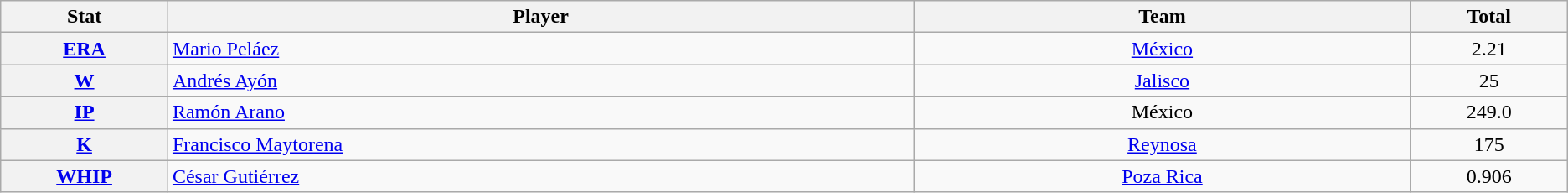<table class="wikitable" style="text-align:center;">
<tr>
<th scope="col" width="3%">Stat</th>
<th scope="col" width="15%">Player</th>
<th scope="col" width="10%">Team</th>
<th scope="col" width="3%">Total</th>
</tr>
<tr>
<th scope="row" style="text-align:center;"><a href='#'>ERA</a></th>
<td align=left> <a href='#'>Mario Peláez</a></td>
<td><a href='#'>México</a></td>
<td>2.21</td>
</tr>
<tr>
<th scope="row" style="text-align:center;"><a href='#'>W</a></th>
<td align=left> <a href='#'>Andrés Ayón</a></td>
<td><a href='#'>Jalisco</a></td>
<td>25</td>
</tr>
<tr>
<th scope="row" style="text-align:center;"><a href='#'>IP</a></th>
<td align=left> <a href='#'>Ramón Arano</a></td>
<td>México</td>
<td>249.0</td>
</tr>
<tr>
<th scope="row" style="text-align:center;"><a href='#'>K</a></th>
<td align=left> <a href='#'>Francisco Maytorena</a></td>
<td><a href='#'>Reynosa</a></td>
<td>175</td>
</tr>
<tr>
<th scope="row" style="text-align:center;"><a href='#'>WHIP</a></th>
<td align=left> <a href='#'>César Gutiérrez</a></td>
<td><a href='#'>Poza Rica</a></td>
<td>0.906</td>
</tr>
</table>
